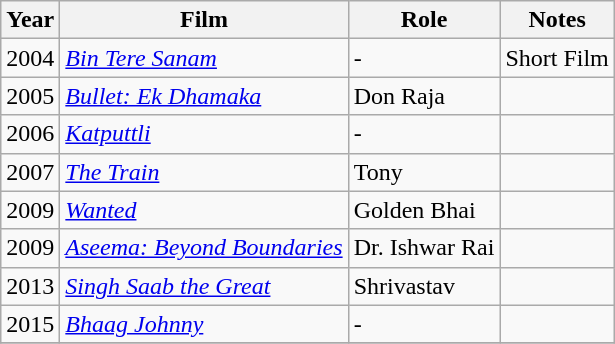<table class="wikitable sortable plainrowheaders">
<tr>
<th scope="col">Year</th>
<th scope="col">Film</th>
<th scope="col">Role</th>
<th scope="col">Notes</th>
</tr>
<tr>
<td rowspan=1>2004</td>
<td><em><a href='#'>Bin Tere Sanam</a></em></td>
<td>-</td>
<td>Short Film</td>
</tr>
<tr>
<td rowspan=1>2005</td>
<td><em><a href='#'>Bullet: Ek Dhamaka</a></em></td>
<td>Don Raja</td>
<td></td>
</tr>
<tr>
<td rowspan=1>2006</td>
<td><em><a href='#'>Katputtli</a></em></td>
<td>-</td>
<td></td>
</tr>
<tr>
<td rowspan=1>2007</td>
<td><em><a href='#'>The Train</a></em></td>
<td>Tony</td>
<td></td>
</tr>
<tr>
<td rowspan=1>2009</td>
<td><em><a href='#'>Wanted</a></em></td>
<td>Golden Bhai</td>
<td></td>
</tr>
<tr>
<td rowspan=1>2009</td>
<td><em><a href='#'>Aseema: Beyond Boundaries</a></em></td>
<td>Dr. Ishwar Rai</td>
<td></td>
</tr>
<tr>
<td rowspan=1>2013</td>
<td><em><a href='#'>Singh Saab the Great</a></em></td>
<td>Shrivastav</td>
<td></td>
</tr>
<tr>
<td rowspan=1>2015</td>
<td><em><a href='#'>Bhaag Johnny</a></em></td>
<td>-</td>
<td></td>
</tr>
<tr>
</tr>
</table>
